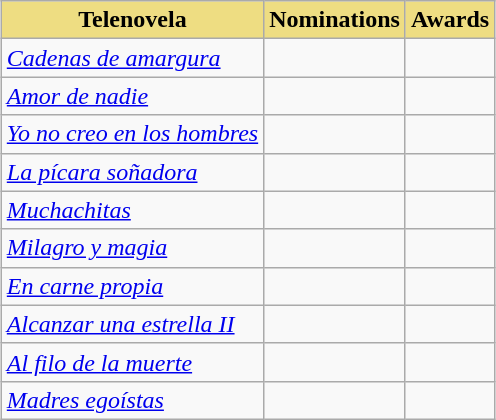<table class="wikitable sortable" style="margin:1em auto;">
<tr>
<th style="background-color:#EEDD82;">Telenovela</th>
<th style="background-color:#EEDD82;">Nominations</th>
<th style="background-color:#EEDD82;">Awards</th>
</tr>
<tr>
<td><em><a href='#'>Cadenas de amargura</a></em></td>
<td></td>
<td></td>
</tr>
<tr>
<td><em><a href='#'>Amor de nadie</a></em></td>
<td></td>
<td></td>
</tr>
<tr>
<td><em><a href='#'>Yo no creo en los hombres</a></em></td>
<td></td>
<td></td>
</tr>
<tr>
<td><em><a href='#'>La pícara soñadora</a></em></td>
<td></td>
<td></td>
</tr>
<tr>
<td><em><a href='#'>Muchachitas</a></em></td>
<td></td>
<td></td>
</tr>
<tr>
<td><em><a href='#'>Milagro y magia</a></em></td>
<td></td>
<td></td>
</tr>
<tr>
<td><em><a href='#'>En carne propia</a></em></td>
<td></td>
<td></td>
</tr>
<tr>
<td><em><a href='#'>Alcanzar una estrella II</a></em></td>
<td></td>
<td></td>
</tr>
<tr>
<td><em><a href='#'>Al filo de la muerte</a></em></td>
<td></td>
<td></td>
</tr>
<tr>
<td><em><a href='#'>Madres egoístas</a></em></td>
<td></td>
<td></td>
</tr>
</table>
